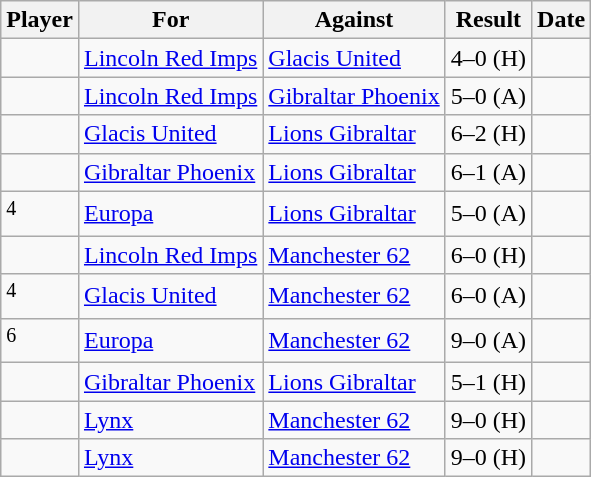<table class="wikitable">
<tr>
<th>Player</th>
<th>For</th>
<th>Against</th>
<th style="text-align:center">Result</th>
<th>Date</th>
</tr>
<tr>
<td> </td>
<td><a href='#'>Lincoln Red Imps</a></td>
<td><a href='#'>Glacis United</a></td>
<td>4–0 (H)</td>
<td></td>
</tr>
<tr>
<td> </td>
<td><a href='#'>Lincoln Red Imps</a></td>
<td><a href='#'>Gibraltar Phoenix</a></td>
<td>5–0 (A)</td>
<td></td>
</tr>
<tr>
<td> </td>
<td><a href='#'>Glacis United</a></td>
<td><a href='#'>Lions Gibraltar</a></td>
<td>6–2 (H)</td>
<td></td>
</tr>
<tr>
<td> </td>
<td><a href='#'>Gibraltar Phoenix</a></td>
<td><a href='#'>Lions Gibraltar</a></td>
<td>6–1 (A)</td>
<td></td>
</tr>
<tr>
<td> <sup>4</sup></td>
<td><a href='#'>Europa</a></td>
<td><a href='#'>Lions Gibraltar</a></td>
<td>5–0 (A)</td>
<td></td>
</tr>
<tr>
<td> </td>
<td><a href='#'>Lincoln Red Imps</a></td>
<td><a href='#'>Manchester 62</a></td>
<td>6–0 (H)</td>
<td></td>
</tr>
<tr>
<td> <sup>4</sup></td>
<td><a href='#'>Glacis United</a></td>
<td><a href='#'>Manchester 62</a></td>
<td>6–0 (A)</td>
<td></td>
</tr>
<tr>
<td> <sup>6</sup></td>
<td><a href='#'>Europa</a></td>
<td><a href='#'>Manchester 62</a></td>
<td>9–0 (A)</td>
<td></td>
</tr>
<tr>
<td> </td>
<td><a href='#'>Gibraltar Phoenix</a></td>
<td><a href='#'>Lions Gibraltar</a></td>
<td>5–1 (H)</td>
<td></td>
</tr>
<tr>
<td> </td>
<td><a href='#'>Lynx</a></td>
<td><a href='#'>Manchester 62</a></td>
<td>9–0 (H)</td>
<td></td>
</tr>
<tr>
<td> </td>
<td><a href='#'>Lynx</a></td>
<td><a href='#'>Manchester 62</a></td>
<td>9–0 (H)</td>
<td></td>
</tr>
</table>
